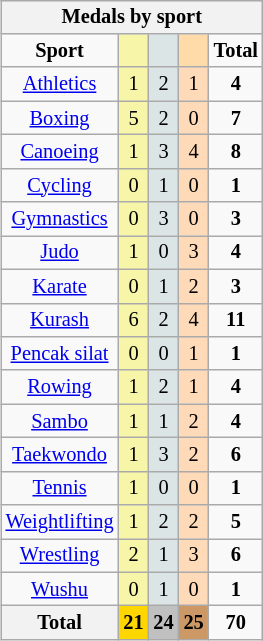<table class=wikitable style="font-size:85%; float:right;text-align:center">
<tr bgcolor=EFEFEF>
<th colspan=7>Medals by sport</th>
</tr>
<tr>
<td><strong>Sport</strong></td>
<td bgcolor=F7F6A8></td>
<td bgcolor=DCE5E5></td>
<td bgcolor=FFDBA9></td>
<td><strong>Total</strong></td>
</tr>
<tr>
<td><a href='#'>Athletics</a></td>
<td bgcolor=F7F6A8>1</td>
<td bgcolor=DCE5E5>2</td>
<td bgcolor=FFDAB9>1</td>
<td><strong>4</strong></td>
</tr>
<tr>
<td><a href='#'>Boxing</a></td>
<td bgcolor=F7F6A8>5</td>
<td bgcolor=DCE5E5>2</td>
<td bgcolor=FFDAB9>0</td>
<td><strong>7</strong></td>
</tr>
<tr>
<td><a href='#'>Canoeing</a></td>
<td bgcolor=F7F6A8>1</td>
<td bgcolor=DCE5E5>3</td>
<td bgcolor=FFDAB9>4</td>
<td><strong>8</strong></td>
</tr>
<tr>
<td><a href='#'>Cycling</a></td>
<td bgcolor=F7F6A8>0</td>
<td bgcolor=DCE5E5>1</td>
<td bgcolor=FFDAB9>0</td>
<td><strong>1</strong></td>
</tr>
<tr>
<td><a href='#'>Gymnastics</a></td>
<td bgcolor=F7F6A8>0</td>
<td bgcolor=DCE5E5>3</td>
<td bgcolor=FFDAB9>0</td>
<td><strong>3</strong></td>
</tr>
<tr>
<td><a href='#'>Judo</a></td>
<td bgcolor=F7F6A8>1</td>
<td bgcolor=DCE5E5>0</td>
<td bgcolor=FFDAB9>3</td>
<td><strong>4</strong></td>
</tr>
<tr>
<td><a href='#'>Karate</a></td>
<td bgcolor=F7F6A8>0</td>
<td bgcolor=DCE5E5>1</td>
<td bgcolor=FFDAB9>2</td>
<td><strong>3</strong></td>
</tr>
<tr>
<td><a href='#'>Kurash</a></td>
<td bgcolor=F7F6A8>6</td>
<td bgcolor=DCE5E5>2</td>
<td bgcolor=FFDAB9>4</td>
<td><strong>11</strong></td>
</tr>
<tr>
<td><a href='#'>Pencak silat</a></td>
<td bgcolor=F7F6A8>0</td>
<td bgcolor=DCE5E5>0</td>
<td bgcolor=FFDAB9>1</td>
<td><strong>1</strong></td>
</tr>
<tr>
<td><a href='#'>Rowing</a></td>
<td bgcolor=F7F6A8>1</td>
<td bgcolor=DCE5E5>2</td>
<td bgcolor=FFDAB9>1</td>
<td><strong>4</strong></td>
</tr>
<tr>
<td><a href='#'>Sambo</a></td>
<td bgcolor=F7F6A8>1</td>
<td bgcolor=DCE5E5>1</td>
<td bgcolor=FFDAB9>2</td>
<td><strong>4</strong></td>
</tr>
<tr>
<td><a href='#'>Taekwondo</a></td>
<td bgcolor=F7F6A8>1</td>
<td bgcolor=DCE5E5>3</td>
<td bgcolor=FFDAB9>2</td>
<td><strong>6</strong></td>
</tr>
<tr>
<td><a href='#'>Tennis</a></td>
<td bgcolor=F7F6A8>1</td>
<td bgcolor=DCE5E5>0</td>
<td bgcolor=FFDAB9>0</td>
<td><strong>1</strong></td>
</tr>
<tr>
<td><a href='#'>Weightlifting</a></td>
<td bgcolor=F7F6A8>1</td>
<td bgcolor=DCE5E5>2</td>
<td bgcolor=FFDAB9>2</td>
<td><strong>5</strong></td>
</tr>
<tr>
<td><a href='#'>Wrestling</a></td>
<td bgcolor=F7F6A8>2</td>
<td bgcolor=DCE5E5>1</td>
<td bgcolor=FFDAB9>3</td>
<td><strong>6</strong></td>
</tr>
<tr>
<td><a href='#'>Wushu</a></td>
<td bgcolor=F7F6A8>0</td>
<td bgcolor=DCE5E5>1</td>
<td bgcolor=FFDAB9>0</td>
<td><strong>1</strong></td>
</tr>
<tr>
<th>Total</th>
<td style="background:gold;"><strong>21</strong></td>
<td style="background:silver;"><strong>24</strong></td>
<td style="background:#c96;"><strong>25</strong></td>
<td><strong>70</strong></td>
</tr>
</table>
